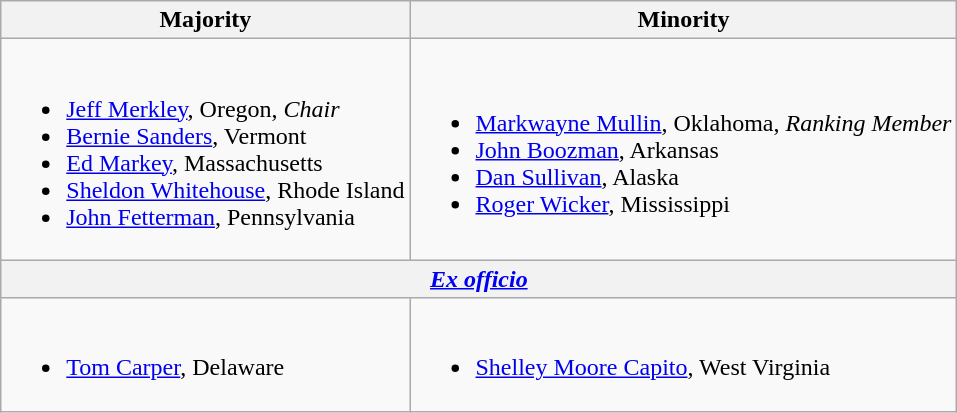<table class=wikitable>
<tr>
<th>Majority</th>
<th>Minority</th>
</tr>
<tr>
<td><br><ul><li><a href='#'>Jeff Merkley</a>, Oregon, <em>Chair</em></li><li><span><a href='#'>Bernie Sanders</a>, Vermont</span></li><li><a href='#'>Ed Markey</a>, Massachusetts</li><li><a href='#'>Sheldon Whitehouse</a>, Rhode Island</li><li><a href='#'>John Fetterman</a>, Pennsylvania</li></ul></td>
<td><br><ul><li><a href='#'>Markwayne Mullin</a>, Oklahoma, <em>Ranking Member</em></li><li><a href='#'>John Boozman</a>, Arkansas</li><li><a href='#'>Dan Sullivan</a>, Alaska</li><li><a href='#'>Roger Wicker</a>, Mississippi</li></ul></td>
</tr>
<tr>
<th colspan=2><em><a href='#'>Ex officio</a></em></th>
</tr>
<tr>
<td><br><ul><li><a href='#'>Tom Carper</a>, Delaware</li></ul></td>
<td><br><ul><li><a href='#'>Shelley Moore Capito</a>, West Virginia</li></ul></td>
</tr>
</table>
